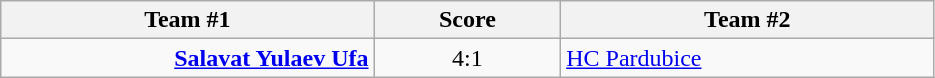<table class="wikitable" style="text-align: center;">
<tr>
<th width=22%>Team #1</th>
<th width=11%>Score</th>
<th width=22%>Team #2</th>
</tr>
<tr>
<td style="text-align: right;"><strong><a href='#'>Salavat Yulaev Ufa</a></strong> </td>
<td>4:1</td>
<td style="text-align: left;"> <a href='#'>HC Pardubice</a></td>
</tr>
</table>
